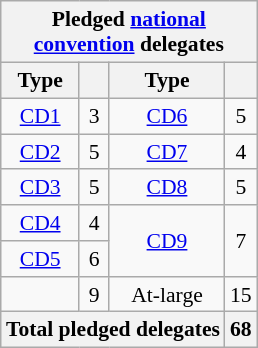<table class="wikitable sortable" style="font-size:90%;text-align:center;float:right;padding:5px;">
<tr>
<th colspan="4">Pledged <a href='#'>national<br>convention</a> delegates</th>
</tr>
<tr>
<th>Type</th>
<th></th>
<th>Type</th>
<th></th>
</tr>
<tr>
<td><a href='#'>CD1</a></td>
<td>3</td>
<td><a href='#'>CD6</a></td>
<td>5</td>
</tr>
<tr>
<td><a href='#'>CD2</a></td>
<td>5</td>
<td><a href='#'>CD7</a></td>
<td>4</td>
</tr>
<tr>
<td><a href='#'>CD3</a></td>
<td>5</td>
<td><a href='#'>CD8</a></td>
<td>5</td>
</tr>
<tr>
<td><a href='#'>CD4</a></td>
<td>4</td>
<td rowspan="2"><a href='#'>CD9</a></td>
<td rowspan="2">7</td>
</tr>
<tr>
<td><a href='#'>CD5</a></td>
<td>6</td>
</tr>
<tr>
<td></td>
<td>9</td>
<td>At-large</td>
<td>15</td>
</tr>
<tr>
<th colspan="3">Total pledged delegates</th>
<th>68</th>
</tr>
</table>
